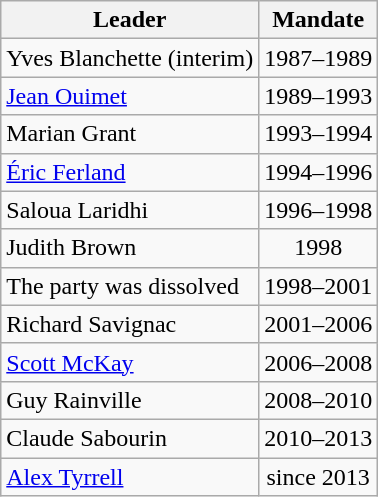<table class="wikitable centre" summary="This table shows the persons occupying the position of leader of the Green Party of Quebec and the years of the beginning of their mandate.">
<tr>
<th scope=col>Leader</th>
<th scope=col>Mandate</th>
</tr>
<tr>
<td>Yves Blanchette (interim)</td>
<td align=center>1987–1989</td>
</tr>
<tr>
<td><a href='#'>Jean Ouimet</a></td>
<td align=center>1989–1993</td>
</tr>
<tr>
<td>Marian Grant</td>
<td align=center>1993–1994</td>
</tr>
<tr>
<td><a href='#'>Éric Ferland</a></td>
<td align=center>1994–1996</td>
</tr>
<tr>
<td>Saloua Laridhi</td>
<td align=center>1996–1998</td>
</tr>
<tr>
<td>Judith Brown</td>
<td align=center>1998</td>
</tr>
<tr>
<td>The party was dissolved</td>
<td align=center>1998–2001</td>
</tr>
<tr>
<td>Richard Savignac</td>
<td align=center>2001–2006</td>
</tr>
<tr>
<td><a href='#'>Scott McKay</a></td>
<td align=center>2006–2008</td>
</tr>
<tr>
<td>Guy Rainville</td>
<td align=center>2008–2010</td>
</tr>
<tr>
<td>Claude Sabourin</td>
<td align=center>2010–2013</td>
</tr>
<tr>
<td><a href='#'>Alex Tyrrell</a></td>
<td align=center>since 2013</td>
</tr>
</table>
